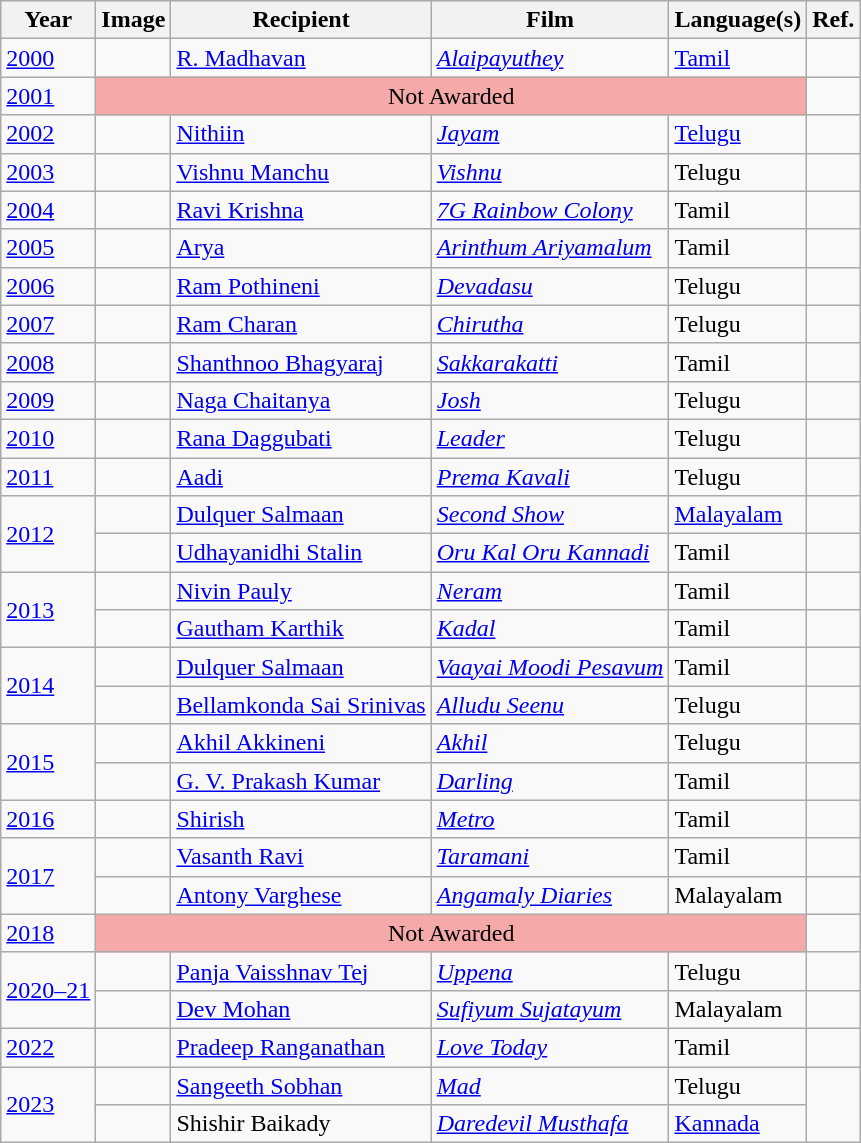<table class="wikitable sortable">
<tr>
<th>Year</th>
<th>Image</th>
<th>Recipient</th>
<th>Film</th>
<th>Language(s)</th>
<th>Ref.</th>
</tr>
<tr>
<td><a href='#'>2000</a></td>
<td></td>
<td><a href='#'>R. Madhavan</a></td>
<td><em><a href='#'>Alaipayuthey</a></em></td>
<td><a href='#'>Tamil</a></td>
<td></td>
</tr>
<tr>
<td><a href='#'>2001</a></td>
<td bgcolor="#F5A9A9" align="center" colspan="4">Not Awarded</td>
<td></td>
</tr>
<tr>
<td><a href='#'>2002</a></td>
<td></td>
<td><a href='#'>Nithiin</a></td>
<td><em><a href='#'>Jayam</a></em></td>
<td><a href='#'>Telugu</a></td>
<td></td>
</tr>
<tr>
<td><a href='#'>2003</a></td>
<td><br></td>
<td><a href='#'>Vishnu Manchu</a></td>
<td><em><a href='#'>Vishnu</a></em></td>
<td>Telugu</td>
<td></td>
</tr>
<tr>
<td><a href='#'>2004</a></td>
<td></td>
<td><a href='#'>Ravi Krishna</a></td>
<td><em><a href='#'>7G Rainbow Colony</a></em></td>
<td>Tamil</td>
<td></td>
</tr>
<tr>
<td><a href='#'>2005</a></td>
<td></td>
<td><a href='#'>Arya</a></td>
<td><em><a href='#'>Arinthum Ariyamalum</a></em></td>
<td>Tamil</td>
<td></td>
</tr>
<tr>
<td><a href='#'>2006</a></td>
<td></td>
<td><a href='#'>Ram Pothineni</a></td>
<td><em><a href='#'>Devadasu</a></em></td>
<td>Telugu</td>
<td></td>
</tr>
<tr>
<td><a href='#'>2007</a></td>
<td></td>
<td><a href='#'>Ram Charan</a></td>
<td><em><a href='#'>Chirutha</a></em></td>
<td>Telugu</td>
<td></td>
</tr>
<tr>
<td><a href='#'>2008</a></td>
<td></td>
<td><a href='#'>Shanthnoo Bhagyaraj</a></td>
<td><em><a href='#'>Sakkarakatti</a></em></td>
<td>Tamil</td>
<td></td>
</tr>
<tr>
<td><a href='#'>2009</a></td>
<td></td>
<td><a href='#'>Naga Chaitanya</a></td>
<td><em><a href='#'>Josh</a></em></td>
<td>Telugu</td>
<td></td>
</tr>
<tr>
<td><a href='#'>2010</a></td>
<td></td>
<td><a href='#'>Rana Daggubati</a></td>
<td><em><a href='#'>Leader</a></em></td>
<td>Telugu</td>
<td></td>
</tr>
<tr>
<td><a href='#'>2011</a></td>
<td></td>
<td><a href='#'>Aadi</a></td>
<td><em><a href='#'>Prema Kavali</a></em></td>
<td>Telugu</td>
<td></td>
</tr>
<tr>
<td rowspan="2"><a href='#'>2012</a></td>
<td></td>
<td><a href='#'>Dulquer Salmaan</a></td>
<td><em><a href='#'>Second Show</a></em></td>
<td><a href='#'>Malayalam</a></td>
<td></td>
</tr>
<tr>
<td></td>
<td><a href='#'>Udhayanidhi Stalin</a></td>
<td><em><a href='#'>Oru Kal Oru Kannadi</a></em></td>
<td>Tamil</td>
<td></td>
</tr>
<tr>
<td rowspan="2"><a href='#'>2013</a></td>
<td></td>
<td><a href='#'>Nivin Pauly</a></td>
<td><em><a href='#'>Neram</a></em></td>
<td>Tamil</td>
<td></td>
</tr>
<tr>
<td></td>
<td><a href='#'>Gautham Karthik</a></td>
<td><em><a href='#'>Kadal</a></em></td>
<td>Tamil</td>
<td></td>
</tr>
<tr>
<td rowspan="2"><a href='#'>2014</a></td>
<td></td>
<td><a href='#'>Dulquer Salmaan</a></td>
<td><em><a href='#'>Vaayai Moodi Pesavum</a></em></td>
<td>Tamil</td>
<td></td>
</tr>
<tr>
<td></td>
<td><a href='#'>Bellamkonda Sai Srinivas</a></td>
<td><em><a href='#'>Alludu Seenu</a></em></td>
<td>Telugu</td>
<td></td>
</tr>
<tr>
<td rowspan="2"><a href='#'>2015</a></td>
<td></td>
<td><a href='#'>Akhil Akkineni</a></td>
<td><em><a href='#'>Akhil</a></em></td>
<td>Telugu</td>
<td></td>
</tr>
<tr>
<td></td>
<td><a href='#'>G. V. Prakash Kumar</a></td>
<td><em><a href='#'>Darling</a></em></td>
<td>Tamil</td>
<td></td>
</tr>
<tr>
<td><a href='#'>2016</a></td>
<td></td>
<td><a href='#'>Shirish</a></td>
<td><em><a href='#'>Metro</a></em></td>
<td>Tamil</td>
<td></td>
</tr>
<tr>
<td rowspan="2"><a href='#'>2017</a></td>
<td></td>
<td><a href='#'>Vasanth Ravi</a></td>
<td><em><a href='#'>Taramani</a></em></td>
<td>Tamil</td>
<td></td>
</tr>
<tr>
<td></td>
<td><a href='#'>Antony Varghese</a></td>
<td><em><a href='#'>Angamaly Diaries</a></em></td>
<td>Malayalam</td>
<td></td>
</tr>
<tr>
<td><a href='#'>2018</a></td>
<td bgcolor="#F5A9A9" align="center" colspan="4">Not Awarded</td>
<td></td>
</tr>
<tr>
<td rowspan="2"><a href='#'>2020–21</a></td>
<td></td>
<td><a href='#'>Panja Vaisshnav Tej</a></td>
<td><em><a href='#'>Uppena</a></em></td>
<td>Telugu</td>
<td></td>
</tr>
<tr>
<td></td>
<td><a href='#'>Dev Mohan</a></td>
<td><em><a href='#'>Sufiyum Sujatayum</a></em></td>
<td>Malayalam</td>
<td><br></td>
</tr>
<tr>
<td><a href='#'>2022</a></td>
<td></td>
<td><a href='#'>Pradeep Ranganathan</a></td>
<td><em><a href='#'>Love Today</a></em></td>
<td>Tamil</td>
<td></td>
</tr>
<tr>
<td rowspan="2"><a href='#'>2023</a></td>
<td></td>
<td><a href='#'>Sangeeth Sobhan</a></td>
<td><em><a href='#'>Mad</a></em></td>
<td>Telugu</td>
<td rowspan="2"></td>
</tr>
<tr>
<td></td>
<td>Shishir Baikady</td>
<td><em><a href='#'>Daredevil Musthafa</a></em></td>
<td><a href='#'>Kannada</a></td>
</tr>
</table>
